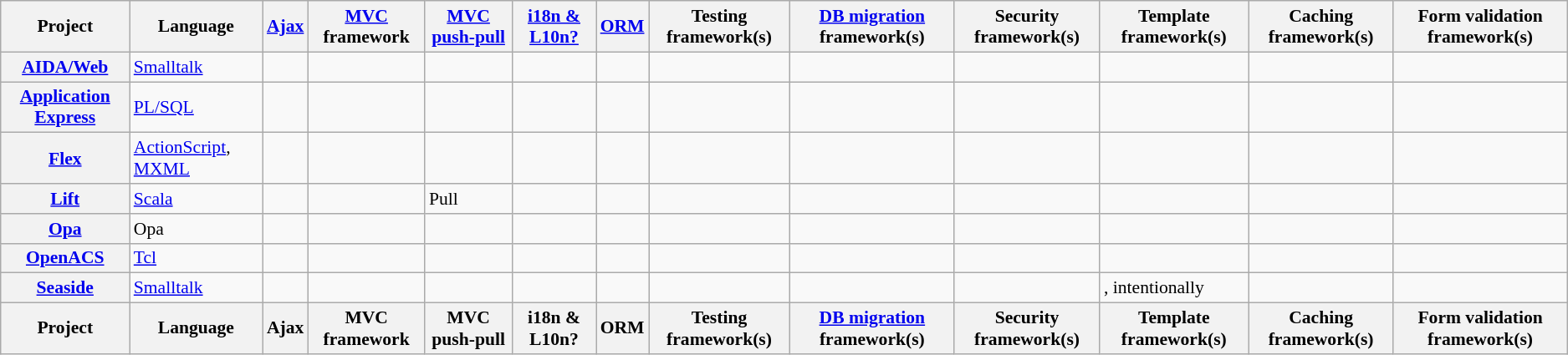<table class="wikitable sortable sort-under" style="font-size: 90%">
<tr>
<th>Project</th>
<th>Language</th>
<th><a href='#'>Ajax</a></th>
<th><a href='#'>MVC</a> framework</th>
<th><a href='#'>MVC push-pull</a></th>
<th><a href='#'>i18n & L10n?</a></th>
<th><a href='#'>ORM</a></th>
<th>Testing framework(s)</th>
<th><a href='#'>DB migration</a> framework(s)</th>
<th>Security framework(s)</th>
<th>Template framework(s)</th>
<th>Caching framework(s)</th>
<th>Form validation framework(s)</th>
</tr>
<tr>
<th><a href='#'>AIDA/Web</a></th>
<td><a href='#'>Smalltalk</a></td>
<td></td>
<td></td>
<td></td>
<td></td>
<td></td>
<td></td>
<td></td>
<td></td>
<td></td>
<td></td>
<td></td>
</tr>
<tr>
<th><a href='#'>Application Express</a></th>
<td><a href='#'>PL/SQL</a></td>
<td></td>
<td></td>
<td></td>
<td></td>
<td></td>
<td></td>
<td></td>
<td></td>
<td></td>
<td></td>
<td></td>
</tr>
<tr>
<th><a href='#'>Flex</a></th>
<td><a href='#'>ActionScript</a>, <a href='#'>MXML</a></td>
<td></td>
<td></td>
<td></td>
<td></td>
<td></td>
<td></td>
<td></td>
<td></td>
<td></td>
<td></td>
<td></td>
</tr>
<tr>
<th><a href='#'>Lift</a></th>
<td><a href='#'>Scala</a></td>
<td></td>
<td></td>
<td>Pull</td>
<td></td>
<td></td>
<td></td>
<td></td>
<td></td>
<td></td>
<td></td>
<td></td>
</tr>
<tr>
<th><a href='#'>Opa</a></th>
<td>Opa</td>
<td></td>
<td></td>
<td></td>
<td></td>
<td></td>
<td></td>
<td></td>
<td></td>
<td></td>
<td></td>
<td></td>
</tr>
<tr>
<th><a href='#'>OpenACS</a></th>
<td><a href='#'>Tcl</a></td>
<td></td>
<td></td>
<td></td>
<td></td>
<td></td>
<td></td>
<td></td>
<td></td>
<td></td>
<td></td>
<td></td>
</tr>
<tr>
<th><a href='#'>Seaside</a></th>
<td><a href='#'>Smalltalk</a></td>
<td></td>
<td></td>
<td></td>
<td></td>
<td></td>
<td></td>
<td></td>
<td></td>
<td>, intentionally</td>
<td></td>
<td></td>
</tr>
<tr>
<th>Project</th>
<th>Language</th>
<th>Ajax</th>
<th>MVC framework</th>
<th>MVC push-pull</th>
<th>i18n & L10n?</th>
<th>ORM</th>
<th>Testing framework(s)</th>
<th><a href='#'>DB migration</a> framework(s)</th>
<th>Security framework(s)</th>
<th>Template framework(s)</th>
<th>Caching framework(s)</th>
<th>Form validation framework(s)</th>
</tr>
</table>
